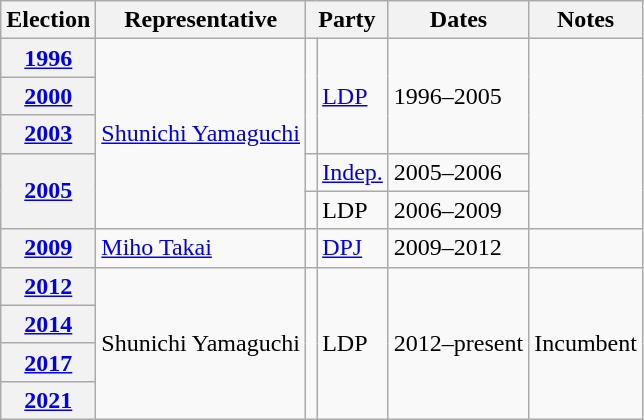<table class=wikitable>
<tr valign=bottom>
<th>Election</th>
<th>Representative</th>
<th colspan="2">Party</th>
<th>Dates</th>
<th>Notes</th>
</tr>
<tr>
<th><a href='#'>1996</a></th>
<td rowspan="6"><a href='#'>Shunichi Yamaguchi</a></td>
<td rowspan="4" bgcolor=></td>
<td rowspan="4"><a href='#'>LDP</a></td>
<td rowspan="4">1996–2005</td>
<td rowspan="6"></td>
</tr>
<tr>
<th><a href='#'>2000</a></th>
</tr>
<tr>
<th><a href='#'>2003</a></th>
</tr>
<tr>
<th rowspan="3"><a href='#'>2005</a></th>
</tr>
<tr>
<td bgcolor=></td>
<td><a href='#'>Indep.</a></td>
<td>2005–2006</td>
</tr>
<tr>
<td bgcolor=></td>
<td>LDP</td>
<td>2006–2009</td>
</tr>
<tr>
<th><a href='#'>2009</a></th>
<td><a href='#'>Miho Takai</a></td>
<td bgcolor=></td>
<td><a href='#'>DPJ</a></td>
<td>2009–2012</td>
<td></td>
</tr>
<tr>
<th><a href='#'>2012</a></th>
<td rowspan="4">Shunichi Yamaguchi</td>
<td rowspan="4" bgcolor=></td>
<td rowspan="4">LDP</td>
<td rowspan="4">2012–present</td>
<td rowspan="4">Incumbent</td>
</tr>
<tr>
<th><a href='#'>2014</a></th>
</tr>
<tr>
<th><a href='#'>2017</a></th>
</tr>
<tr>
<th><a href='#'>2021</a></th>
</tr>
</table>
